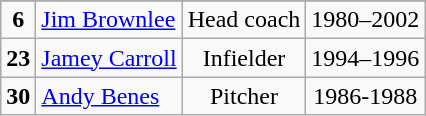<table class="wikitable" style="text-align:center;">
<tr>
</tr>
<tr>
<td><strong>6</strong></td>
<td align="left"><a href='#'>Jim Brownlee</a></td>
<td>Head coach</td>
<td>1980–2002</td>
</tr>
<tr>
<td><strong>23</strong></td>
<td align="left"><a href='#'>Jamey Carroll</a></td>
<td>Infielder</td>
<td>1994–1996</td>
</tr>
<tr>
<td><strong>30</strong></td>
<td align="left"><a href='#'>Andy Benes</a></td>
<td>Pitcher</td>
<td>1986-1988</td>
</tr>
</table>
